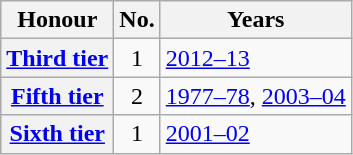<table class="wikitable plainrowheaders">
<tr>
<th scope=col>Honour</th>
<th scope=col>No.</th>
<th scope=col>Years</th>
</tr>
<tr>
<th scope=row><a href='#'>Third tier</a></th>
<td align=center>1</td>
<td><a href='#'>2012–13</a></td>
</tr>
<tr>
<th scope=row><a href='#'>Fifth tier</a></th>
<td align=center>2</td>
<td><a href='#'>1977–78</a>, <a href='#'>2003–04</a></td>
</tr>
<tr>
<th scope=row><a href='#'>Sixth tier</a></th>
<td align=center>1</td>
<td><a href='#'>2001–02</a></td>
</tr>
</table>
